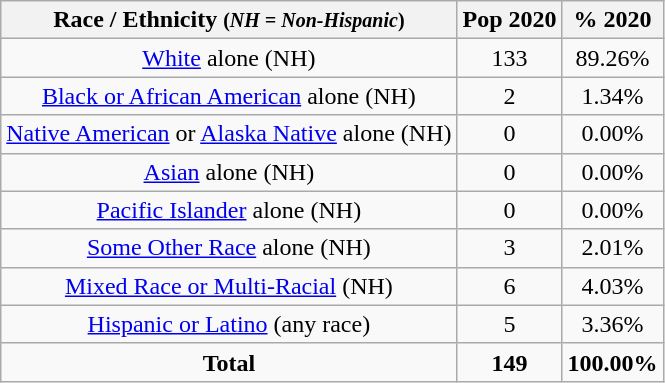<table class="wikitable" style="text-align:center;">
<tr>
<th>Race / Ethnicity <small>(<em>NH = Non-Hispanic</em>)</small></th>
<th>Pop 2020</th>
<th>% 2020</th>
</tr>
<tr>
<td><a href='#'>White</a> alone (NH)</td>
<td>133</td>
<td>89.26%</td>
</tr>
<tr>
<td><a href='#'>Black or African American</a> alone (NH)</td>
<td>2</td>
<td>1.34%</td>
</tr>
<tr>
<td><a href='#'>Native American</a> or <a href='#'>Alaska Native</a> alone (NH)</td>
<td>0</td>
<td>0.00%</td>
</tr>
<tr>
<td><a href='#'>Asian</a> alone (NH)</td>
<td>0</td>
<td>0.00%</td>
</tr>
<tr>
<td><a href='#'>Pacific Islander</a> alone (NH)</td>
<td>0</td>
<td>0.00%</td>
</tr>
<tr>
<td><a href='#'>Some Other Race</a> alone (NH)</td>
<td>3</td>
<td>2.01%</td>
</tr>
<tr>
<td><a href='#'>Mixed Race or Multi-Racial</a> (NH)</td>
<td>6</td>
<td>4.03%</td>
</tr>
<tr>
<td><a href='#'>Hispanic or Latino</a> (any race)</td>
<td>5</td>
<td>3.36%</td>
</tr>
<tr>
<td><strong>Total</strong></td>
<td><strong>149</strong></td>
<td><strong>100.00%</strong></td>
</tr>
</table>
